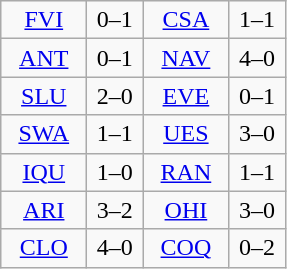<table class="wikitable" style="text-align:center; float:left; margin-right:1em;">
<tr>
<td width="50"><a href='#'>FVI</a></td>
<td width="30">0–1</td>
<td width="50"><a href='#'>CSA</a></td>
<td width="30">1–1</td>
</tr>
<tr>
<td width="50"><a href='#'>ANT</a></td>
<td width="30">0–1</td>
<td width="50"><a href='#'>NAV</a></td>
<td width="30">4–0</td>
</tr>
<tr>
<td width="50"><a href='#'>SLU</a></td>
<td width="30">2–0</td>
<td width="50"><a href='#'>EVE</a></td>
<td width="30">0–1</td>
</tr>
<tr>
<td width="50"><a href='#'>SWA</a></td>
<td width="30">1–1</td>
<td width="50"><a href='#'>UES</a></td>
<td width="30">3–0</td>
</tr>
<tr>
<td width="50"><a href='#'>IQU</a></td>
<td width="30">1–0</td>
<td width="50"><a href='#'>RAN</a></td>
<td width="30">1–1</td>
</tr>
<tr>
<td width="50"><a href='#'>ARI</a></td>
<td width="30">3–2</td>
<td width="50"><a href='#'>OHI</a></td>
<td width="30">3–0</td>
</tr>
<tr>
<td width="50"><a href='#'>CLO</a></td>
<td width="30">4–0</td>
<td width="50"><a href='#'>COQ</a></td>
<td width="30">0–2</td>
</tr>
</table>
